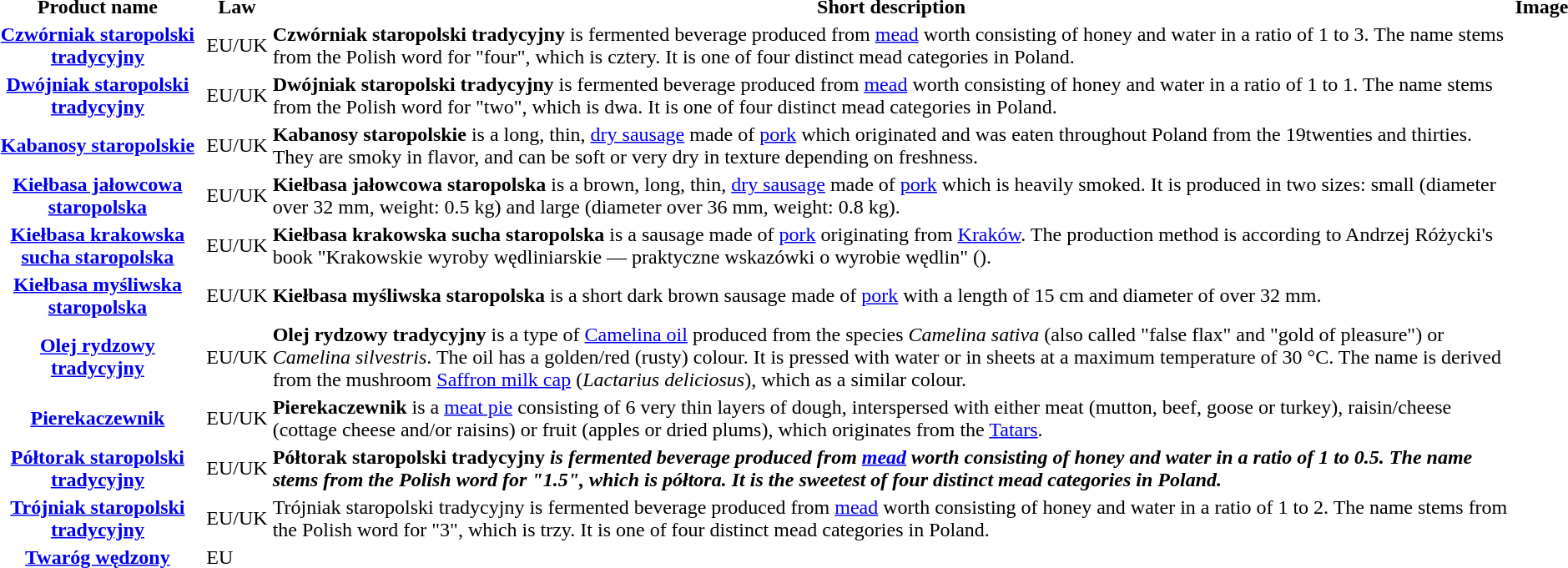<table>
<tr>
<th>Product name</th>
<th>Law</th>
<th>Short description</th>
<th>Image</th>
</tr>
<tr>
<th><a href='#'>Czwórniak staropolski tradycyjny</a></th>
<td>EU/UK</td>
<td><strong>Czwórniak staropolski tradycyjny</strong> is fermented beverage produced from <a href='#'>mead</a> worth consisting of honey and water in a ratio of 1 to 3. The name stems from the Polish word for "four", which is cztery. It is one of four distinct mead categories in Poland.</td>
<td></td>
</tr>
<tr>
<th><a href='#'>Dwójniak staropolski tradycyjny</a></th>
<td>EU/UK</td>
<td><strong>Dwójniak staropolski tradycyjny</strong> is fermented beverage produced from <a href='#'>mead</a> worth consisting of honey and water in a ratio of 1 to 1. The name stems from the Polish word for "two", which is dwa. It is one of four distinct mead categories in Poland.</td>
<td></td>
</tr>
<tr>
<th><a href='#'>Kabanosy staropolskie</a></th>
<td>EU/UK</td>
<td><strong>Kabanosy staropolskie</strong> is a long, thin, <a href='#'>dry sausage</a> made of <a href='#'>pork</a> which originated and was eaten throughout Poland from the 19twenties and thirties. They are smoky in flavor, and can be soft or very dry in texture depending on freshness.</td>
<td></td>
</tr>
<tr>
<th><a href='#'>Kiełbasa jałowcowa staropolska</a></th>
<td>EU/UK</td>
<td><strong>Kiełbasa jałowcowa staropolska</strong> is a brown, long, thin, <a href='#'>dry sausage</a> made of <a href='#'>pork</a> which is heavily smoked. It is produced in two sizes: small (diameter over 32 mm, weight: 0.5 kg) and large (diameter over 36 mm, weight: 0.8 kg).</td>
<td></td>
</tr>
<tr>
<th><a href='#'>Kiełbasa krakowska sucha staropolska</a></th>
<td>EU/UK</td>
<td><strong>Kiełbasa krakowska sucha staropolska</strong> is a sausage made of <a href='#'>pork</a> originating from <a href='#'>Kraków</a>. The production method is according to Andrzej Różycki's book "Krakowskie wyroby wędliniarskie — praktyczne wskazówki o wyrobie wędlin" ().</td>
<td></td>
</tr>
<tr>
<th><a href='#'>Kiełbasa myśliwska staropolska</a></th>
<td>EU/UK</td>
<td><strong>Kiełbasa myśliwska staropolska</strong> is a short dark brown sausage made of <a href='#'>pork</a> with a length of 15 cm and diameter of over 32 mm.</td>
<td></td>
</tr>
<tr>
<th><a href='#'>Olej rydzowy tradycyjny</a></th>
<td>EU/UK</td>
<td><strong>Olej rydzowy tradycyjny</strong> is a type of <a href='#'>Camelina oil</a> produced from the species <em>Camelina sativa</em> (also called "false flax" and "gold of pleasure") or <em>Camelina silvestris</em>. The oil has a golden/red (rusty) colour. It is pressed with water or in sheets at a maximum temperature of 30 °C. The name is derived from the mushroom <a href='#'>Saffron milk cap</a> (<em>Lactarius deliciosus</em>), which as a similar colour.</td>
<td></td>
</tr>
<tr>
<th><a href='#'>Pierekaczewnik</a></th>
<td>EU/UK</td>
<td><strong>Pierekaczewnik</strong> is a <a href='#'>meat pie</a> consisting of 6 very thin layers of dough, interspersed with either meat (mutton, beef, goose or turkey), raisin/cheese (cottage cheese and/or raisins) or fruit (apples or dried plums), which originates from the <a href='#'>Tatars</a>.</td>
<td></td>
</tr>
<tr>
<th><a href='#'>Półtorak staropolski tradycyjny</a></th>
<td>EU/UK</td>
<td><strong>Półtorak staropolski tradycyjny<em> is fermented beverage produced from <a href='#'>mead</a> worth consisting of honey and water in a ratio of 1 to 0.5. The name stems from the Polish word for "1.5", which is półtora. It is the sweetest of four distinct mead categories in Poland.</td>
<td></td>
</tr>
<tr>
<th><a href='#'>Trójniak staropolski tradycyjny</a></th>
<td>EU/UK</td>
<td></strong>Trójniak staropolski tradycyjny</em> is fermented beverage produced from <a href='#'>mead</a> worth consisting of honey and water in a ratio of 1 to 2. The name stems from the Polish word for "3", which is trzy. It is one of four distinct mead categories in Poland.</td>
<td></td>
</tr>
<tr>
<th><a href='#'>Twaróg wędzony</a></th>
<td>EU</td>
<td></td>
<td></td>
</tr>
</table>
